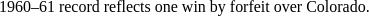<table cellspacing="0" style="width: 800px; background: ;">
<tr>
<td style="font-size: 8pt; padding: 4pt; line-height: 1.25em; color: black;"><br>1960–61 record reflects one win by forfeit over Colorado.</td>
</tr>
</table>
